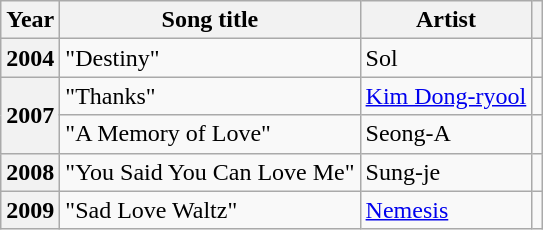<table class="wikitable plainrowheaders sortable">
<tr>
<th scope="col">Year</th>
<th scope="col">Song title</th>
<th scope="col">Artist</th>
<th scope="col" class="unsortable"></th>
</tr>
<tr>
<th scope="row">2004</th>
<td>"Destiny"</td>
<td>Sol</td>
<td style="text-align:center"></td>
</tr>
<tr>
<th scope="row" rowspan="2">2007</th>
<td>"Thanks"</td>
<td><a href='#'>Kim Dong-ryool</a></td>
<td style="text-align:center"></td>
</tr>
<tr>
<td>"A Memory of Love"</td>
<td>Seong-A</td>
<td style="text-align:center"></td>
</tr>
<tr>
<th scope="row">2008</th>
<td>"You Said You Can Love Me"</td>
<td>Sung-je</td>
<td style="text-align:center"></td>
</tr>
<tr>
<th scope="row">2009</th>
<td>"Sad Love Waltz"</td>
<td><a href='#'>Nemesis</a></td>
<td style="text-align:center"></td>
</tr>
</table>
